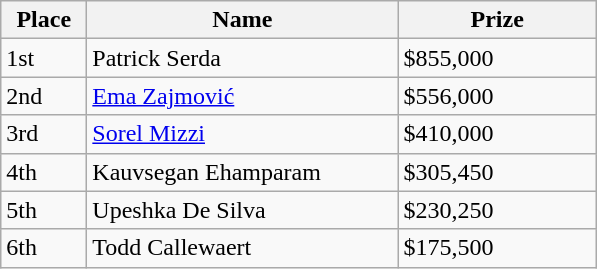<table class="wikitable">
<tr>
<th style="width:50px;">Place</th>
<th style="width:200px;">Name</th>
<th style="width:125px;">Prize</th>
</tr>
<tr>
<td>1st</td>
<td> Patrick Serda</td>
<td>$855,000</td>
</tr>
<tr>
<td>2nd</td>
<td> <a href='#'>Ema Zajmović</a></td>
<td>$556,000</td>
</tr>
<tr>
<td>3rd</td>
<td> <a href='#'>Sorel Mizzi</a></td>
<td>$410,000</td>
</tr>
<tr>
<td>4th</td>
<td> Kauvsegan Ehamparam</td>
<td>$305,450</td>
</tr>
<tr>
<td>5th</td>
<td>  Upeshka De Silva</td>
<td>$230,250</td>
</tr>
<tr>
<td>6th</td>
<td> Todd Callewaert</td>
<td>$175,500</td>
</tr>
</table>
